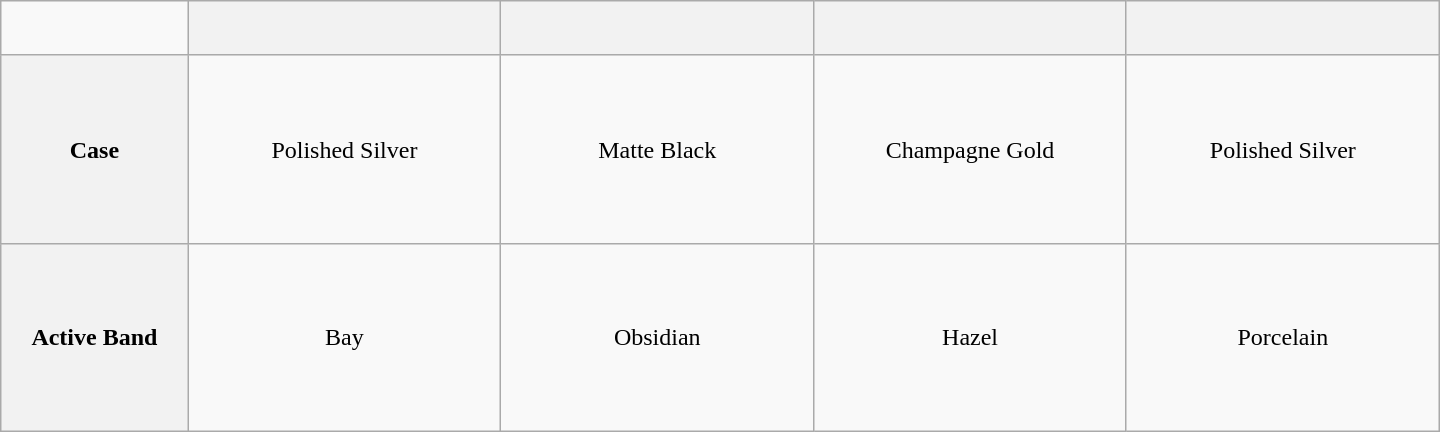<table class="wikitable" style="text-align: center; width:60em; height:18em;">
<tr>
<td></td>
<th style="width:12em;"></th>
<th style="width:12em;"></th>
<th style="width:12em;"></th>
<th style="width:12em;"></th>
</tr>
<tr>
<th style="width:7em">Case</th>
<td> Polished Silver</td>
<td> Matte Black</td>
<td> Champagne Gold</td>
<td> Polished Silver</td>
</tr>
<tr>
<th>Active Band</th>
<td> Bay</td>
<td> Obsidian</td>
<td> Hazel</td>
<td> Porcelain</td>
</tr>
</table>
